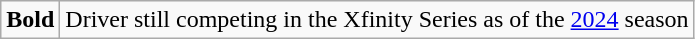<table class="wikitable">
<tr>
<td><strong>Bold</strong></td>
<td>Driver still competing in the Xfinity Series as of the <a href='#'>2024</a> season</td>
</tr>
</table>
